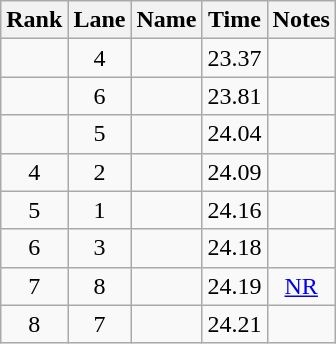<table class="wikitable sortable" style="text-align:center">
<tr>
<th>Rank</th>
<th>Lane</th>
<th>Name</th>
<th>Time</th>
<th>Notes</th>
</tr>
<tr>
<td></td>
<td>4</td>
<td align=left></td>
<td>23.37</td>
<td></td>
</tr>
<tr>
<td></td>
<td>6</td>
<td align=left></td>
<td>23.81</td>
<td></td>
</tr>
<tr>
<td></td>
<td>5</td>
<td align=left></td>
<td>24.04</td>
<td></td>
</tr>
<tr>
<td>4</td>
<td>2</td>
<td align=left></td>
<td>24.09</td>
<td></td>
</tr>
<tr>
<td>5</td>
<td>1</td>
<td align=left></td>
<td>24.16</td>
<td></td>
</tr>
<tr>
<td>6</td>
<td>3</td>
<td align=left></td>
<td>24.18</td>
<td></td>
</tr>
<tr>
<td>7</td>
<td>8</td>
<td align=left></td>
<td>24.19</td>
<td><a href='#'>NR</a></td>
</tr>
<tr>
<td>8</td>
<td>7</td>
<td align=left></td>
<td>24.21</td>
<td></td>
</tr>
</table>
